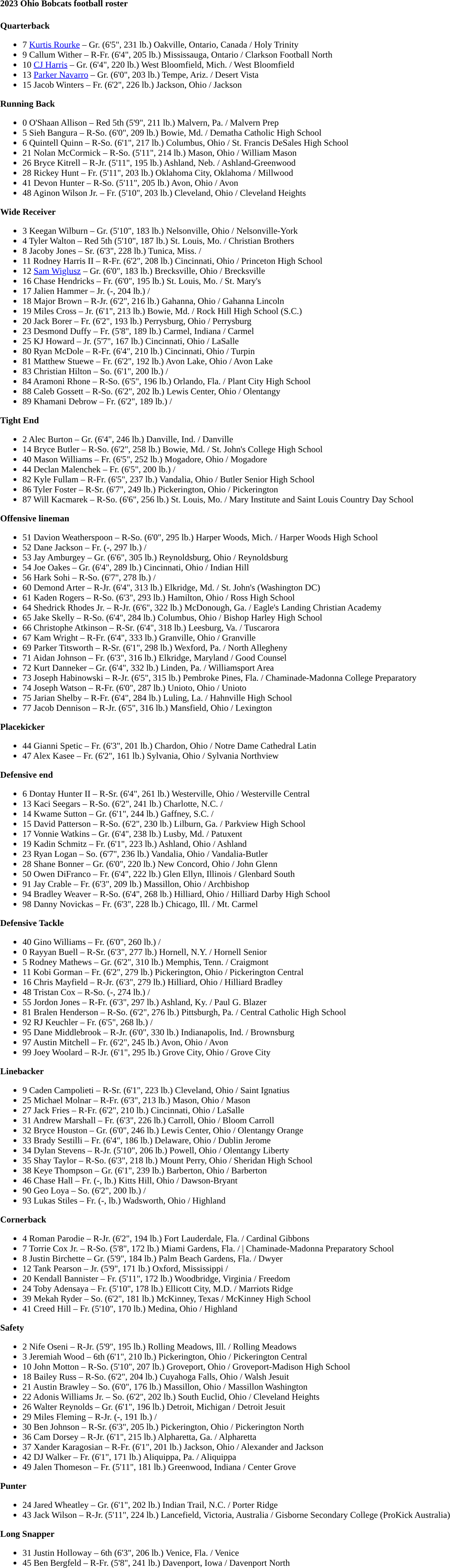<table class="toccolours" style="text-align: left;">
<tr>
<td colspan="11"><strong>2023 Ohio Bobcats football roster</strong></td>
</tr>
<tr>
<td valign="top"><br><strong>Quarterback</strong><ul><li>7  <a href='#'>Kurtis Rourke</a> – Gr. (6'5", 231 lb.) Oakville, Ontario, Canada / Holy Trinity</li><li>9  Callum Wither – R-Fr. (6'4", 205 lb.) Mississauga, Ontario / Clarkson Football North</li><li>10  <a href='#'>CJ Harris</a> – Gr. (6'4", 220 lb.) West Bloomfield, Mich. / West Bloomfield</li><li>13  <a href='#'>Parker Navarro</a> – Gr. (6'0", 203 lb.) Tempe, Ariz. / Desert Vista</li><li>15  Jacob Winters – Fr. (6'2", 226 lb.) Jackson, Ohio / Jackson</li></ul><strong>Running Back</strong><ul><li>0  O'Shaan Allison – Red 5th (5'9", 211 lb.) Malvern, Pa. / Malvern Prep</li><li>5  Sieh Bangura – R-So. (6'0", 209 lb.) Bowie, Md. / Dematha Catholic High School</li><li>6  Quintell Quinn – R-So. (6'1", 217 lb.) Columbus, Ohio / St. Francis DeSales High School</li><li>21  Nolan McCormick – R-So. (5'11", 214 lb.) Mason, Ohio / William Mason</li><li>26  Bryce Kitrell – R-Jr. (5'11", 195 lb.) Ashland, Neb. / Ashland-Greenwood</li><li>28  Rickey Hunt – Fr. (5'11", 203 lb.) Oklahoma City, Oklahoma / Millwood</li><li>41  Devon Hunter – R-So. (5'11", 205 lb.) Avon, Ohio / Avon</li><li>48  Aginon Wilson Jr. – Fr. (5'10", 203 lb.) Cleveland, Ohio / Cleveland Heights</li></ul><strong>Wide Receiver</strong><ul><li>3  Keegan Wilburn – Gr. (5'10", 183 lb.) Nelsonville, Ohio / Nelsonville-York</li><li>4  Tyler Walton – Red 5th (5'10", 187 lb.) St. Louis, Mo. / Christian Brothers</li><li>8  Jacoby Jones – Sr. (6'3", 228 lb.) Tunica, Miss. /</li><li>11  Rodney Harris II – R-Fr. (6'2", 208 lb.) Cincinnati, Ohio / Princeton High School</li><li>12  <a href='#'>Sam Wiglusz</a> – Gr. (6'0", 183 lb.) Brecksville, Ohio / Brecksville</li><li>16  Chase Hendricks – Fr. (6'0", 195 lb.) St. Louis, Mo. / St. Mary's</li><li>17  Jalien Hammer – Jr. (-, 204 lb.) /</li><li>18  Major Brown – R-Jr. (6'2", 216 lb.) Gahanna, Ohio / Gahanna Lincoln</li><li>19  Miles Cross – Jr. (6'1", 213 lb.) Bowie, Md. / Rock Hill High School (S.C.)</li><li>20  Jack Borer – Fr. (6'2", 193 lb.) Perrysburg, Ohio / Perrysburg</li><li>23  Desmond Duffy – Fr. (5'8", 189 lb.) Carmel, Indiana / Carmel</li><li>25  KJ Howard – Jr. (5'7", 167 lb.) Cincinnati, Ohio / LaSalle</li><li>80  Ryan McDole – R-Fr. (6'4", 210 lb.) Cincinnati, Ohio / Turpin</li><li>81  Matthew Stuewe – Fr. (6'2", 192 lb.) Avon Lake, Ohio / Avon Lake</li><li>83  Christian Hilton – So. (6'1", 200 lb.) /</li><li>84  Aramoni Rhone – R-So. (6'5", 196 lb.) Orlando, Fla. / Plant City High School</li><li>88  Caleb Gossett – R-So. (6'2", 202 lb.) Lewis Center, Ohio / Olentangy</li><li>89  Khamani Debrow – Fr. (6'2", 189 lb.) /</li></ul><strong>Tight End</strong><ul><li>2  Alec Burton – Gr. (6'4", 246 lb.) Danville, Ind. / Danville</li><li>14  Bryce Butler – R-So. (6'2", 258 lb.) Bowie, Md. / St. John's College High School</li><li>40  Mason Williams – Fr. (6'5", 252 lb.) Mogadore, Ohio / Mogadore</li><li>44  Declan Malenchek – Fr. (6'5", 200 lb.) /</li><li>82  Kyle Fullam – R-Fr. (6'5", 237 lb.) Vandalia, Ohio / Butler Senior High School</li><li>86  Tyler Foster – R-Sr. (6'7", 249 lb.) Pickerington, Ohio / Pickerington</li><li>87  Will Kacmarek – R-So. (6'6", 256 lb.) St. Louis, Mo. / Mary Institute and Saint Louis Country Day School</li></ul><strong>Offensive lineman</strong><ul><li>51  Davion Weatherspoon – R-So. (6'0", 295 lb.) Harper Woods, Mich. / Harper Woods High School</li><li>52  Dane Jackson – Fr. (-, 297 lb.) /</li><li>53  Jay Amburgey – Gr. (6'6", 305 lb.) Reynoldsburg, Ohio / Reynoldsburg</li><li>54  Joe Oakes – Gr. (6'4", 289 lb.) Cincinnati, Ohio / Indian Hill</li><li>56  Hark Sohi – R-So. (6'7", 278 lb.) /</li><li>60  Demond Arter – R-Jr. (6'4", 313 lb.) Elkridge, Md. / St. John's (Washington DC)</li><li>61  Kaden Rogers – R-So. (6'3", 293 lb.) Hamilton, Ohio / Ross High School</li><li>64  Shedrick Rhodes Jr. – R-Jr. (6'6", 322 lb.) McDonough, Ga. / Eagle's Landing Christian Academy</li><li>65  Jake Skelly – R-So. (6'4", 284 lb.) Columbus, Ohio / Bishop Harley High School</li><li>66  Christophe Atkinson – R-Sr. (6'4", 318 lb.) Leesburg, Va. / Tuscarora</li><li>67  Kam Wright – R-Fr. (6'4", 333 lb.) Granville, Ohio / Granville</li><li>69  Parker Titsworth – R-Sr. (6'1", 298 lb.) Wexford, Pa. / North Allegheny</li><li>71  Aidan Johnson – Fr. (6'3", 316 lb.) Elkridge, Maryland / Good Counsel</li><li>72  Kurt Danneker – Gr. (6'4", 332 lb.) Linden, Pa. / Williamsport Area</li><li>73  Joseph Habinowski – R-Jr. (6'5", 315 lb.) Pembroke Pines, Fla. / Chaminade-Madonna College Preparatory</li><li>74  Joseph Watson – R-Fr. (6'0", 287 lb.) Unioto, Ohio / Unioto</li><li>75  Jarian Shelby – R-Fr. (6'4", 284 lb.) Luling, La. / Hahnville High School</li><li>77  Jacob Dennison – R-Jr. (6'5", 316 lb.) Mansfield, Ohio / Lexington</li></ul><strong>Placekicker</strong><ul><li>44  Gianni Spetic – Fr. (6'3", 201 lb.) Chardon, Ohio / Notre Dame Cathedral Latin</li><li>47  Alex Kasee – Fr. (6'2", 161 lb.) Sylvania, Ohio / Sylvania Northview</li></ul><strong>Defensive end</strong><ul><li>6  Dontay Hunter II – R-Sr. (6'4", 261 lb.) Westerville, Ohio / Westerville Central</li><li>13  Kaci Seegars – R-So. (6'2", 241 lb.) Charlotte, N.C. /</li><li>14  Kwame Sutton – Gr. (6'1", 244 lb.) Gaffney, S.C. /</li><li>15  David Patterson – R-So. (6'2", 230 lb.) Lilburn, Ga. / Parkview High School</li><li>17  Vonnie Watkins – Gr. (6'4", 238 lb.) Lusby, Md. / Patuxent</li><li>19  Kadin Schmitz – Fr. (6'1", 223 lb.) Ashland, Ohio / Ashland</li><li>23  Ryan Logan – So. (6'7", 236 lb.) Vandalia, Ohio / Vandalia-Butler</li><li>28  Shane Bonner – Gr. (6'0", 220 lb.) New Concord, Ohio / John Glenn</li><li>50  Owen DiFranco – Fr. (6'4", 222 lb.) Glen Ellyn, Illinois / Glenbard South</li><li>91  Jay Crable – Fr. (6'3", 209 lb.) Massillon, Ohio / Archbishop</li><li>94  Bradley Weaver – R-So. (6'4", 268 lb.) Hilliard, Ohio / Hilliard Darby High School</li><li>98  Danny Novickas – Fr. (6'3", 228 lb.) Chicago, Ill. / Mt. Carmel</li></ul><strong>Defensive Tackle</strong><ul><li>40  Gino Williams – Fr. (6'0", 260 lb.) /</li><li>0  Rayyan Buell – R-Sr. (6'3", 277 lb.) Hornell, N.Y. / Hornell Senior</li><li>5  Rodney Mathews – Gr. (6'2", 310 lb.) Memphis, Tenn. / Craigmont</li><li>11  Kobi Gorman – Fr. (6'2", 279 lb.) Pickerington, Ohio / Pickerington Central</li><li>16  Chris Mayfield – R-Jr. (6'3", 279 lb.) Hilliard, Ohio / Hilliard Bradley</li><li>48  Tristan Cox – R-So. (-, 274 lb.) /</li><li>55  Jordon Jones – R-Fr. (6'3", 297 lb.) Ashland, Ky. / Paul G. Blazer</li><li>81  Bralen Henderson – R-So. (6'2", 276 lb.) Pittsburgh, Pa. / Central Catholic High School</li><li>92  RJ Keuchler – Fr. (6'5", 268 lb.) /</li><li>95  Dane Middlebrook – R-Jr. (6'0", 330 lb.) Indianapolis, Ind. / Brownsburg</li><li>97  Austin Mitchell – Fr. (6'2", 245 lb.) Avon, Ohio / Avon</li><li>99  Joey Woolard – R-Jr. (6'1", 295 lb.) Grove City, Ohio / Grove City</li></ul><strong>Linebacker</strong><ul><li>9  Caden Campolieti – R-Sr. (6'1", 223 lb.) Cleveland, Ohio / Saint Ignatius</li><li>25  Michael Molnar – R-Fr. (6'3", 213 lb.) Mason, Ohio / Mason</li><li>27  Jack Fries – R-Fr. (6'2", 210 lb.) Cincinnati, Ohio / LaSalle</li><li>31  Andrew Marshall – Fr. (6'3", 226 lb.) Carroll, Ohio / Bloom Carroll</li><li>32  Bryce Houston – Gr. (6'0", 246 lb.) Lewis Center, Ohio / Olentangy Orange</li><li>33  Brady Sestilli – Fr. (6'4", 186 lb.) Delaware, Ohio / Dublin Jerome</li><li>34  Dylan Stevens – R-Jr. (5'10", 206 lb.) Powell, Ohio / Olentangy Liberty</li><li>35  Shay Taylor – R-So. (6'3", 218 lb.) Mount Perry, Ohio / Sheridan High School</li><li>38  Keye Thompson – Gr. (6'1", 239 lb.) Barberton, Ohio / Barberton</li><li>46  Chase Hall – Fr. (-,  lb.) Kitts Hill, Ohio / Dawson-Bryant</li><li>90  Geo Loya – So. (6'2", 200 lb.) /</li><li>93  Lukas Stiles – Fr. (-,  lb.) Wadsworth, Ohio / Highland</li></ul><strong>Cornerback</strong><ul><li>4  Roman Parodie – R-Jr. (6'2", 194 lb.) Fort Lauderdale, Fla. / Cardinal Gibbons</li><li>7  Torrie Cox Jr. – R-So. (5'8", 172 lb.) Miami Gardens, Fla. / | Chaminade-Madonna Preparatory School</li><li>8  Justin Birchette – Gr. (5'9", 184 lb.) Palm Beach Gardens, Fla. / Dwyer</li><li>12  Tank Pearson – Jr. (5'9", 171 lb.) Oxford, Mississippi /</li><li>20  Kendall Bannister – Fr. (5'11", 172 lb.) Woodbridge, Virginia / Freedom</li><li>24  Toby Adensaya – Fr. (5'10", 178 lb.) Ellicott City, M.D. / Marriots Ridge</li><li>39  Mekah Ryder – So. (6'2", 181 lb.) McKinney, Texas / McKinney High School</li><li>41  Creed Hill – Fr. (5'10", 170 lb.) Medina, Ohio / Highland</li></ul><strong>Safety</strong><ul><li>2  Nife Oseni – R-Jr. (5'9", 195 lb.) Rolling Meadows, Ill. / Rolling Meadows</li><li>3  Jeremiah Wood – 6th (6'1", 210 lb.) Pickerington, Ohio / Pickerington Central</li><li>10  John Motton – R-So. (5'10", 207 lb.) Groveport, Ohio / Groveport-Madison High School</li><li>18  Bailey Russ – R-So. (6'2", 204 lb.) Cuyahoga Falls, Ohio / Walsh Jesuit</li><li>21  Austin Brawley – So. (6'0", 176 lb.) Massillon, Ohio / Massillon Washington</li><li>22  Adonis Williams Jr. – So. (6'2", 202 lb.) South Euclid, Ohio / Cleveland Heights</li><li>26  Walter Reynolds – Gr. (6'1", 196 lb.) Detroit, Michigan / Detroit Jesuit</li><li>29  Miles Fleming – R-Jr. (-, 191 lb.) /</li><li>30  Ben Johnson – R-Sr. (6'3", 205 lb.) Pickerington, Ohio / Pickerington North</li><li>36  Cam Dorsey – R-Jr. (6'1", 215 lb.) Alpharetta, Ga. / Alpharetta</li><li>37  Xander Karagosian – R-Fr. (6'1", 201 lb.) Jackson, Ohio / Alexander and Jackson</li><li>42  DJ Walker – Fr. (6'1", 171 lb.) Aliquippa, Pa. / Aliquippa</li><li>49  Jalen Thomeson – Fr. (5'11", 181 lb.) Greenwood, Indiana / Center Grove</li></ul><strong>Punter</strong><ul><li>24  Jared Wheatley – Gr. (6'1", 202 lb.) Indian Trail, N.C. / Porter Ridge</li><li>43  Jack Wilson – R-Jr. (5'11", 224 lb.) Lancefield, Victoria, Australia / Gisborne Secondary College (ProKick Australia)</li></ul><strong>Long Snapper</strong><ul><li>31  Justin Holloway – 6th (6'3", 206 lb.) Venice, Fla. / Venice</li><li>45  Ben Bergfeld – R-Fr. (5'8", 241 lb.) Davenport, Iowa / Davenport North</li></ul></td>
</tr>
<tr>
</tr>
</table>
